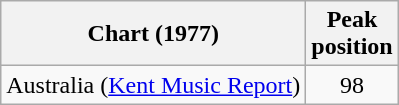<table class="wikitable">
<tr>
<th>Chart (1977)</th>
<th>Peak<br>position</th>
</tr>
<tr>
<td>Australia (<a href='#'>Kent Music Report</a>)</td>
<td align="center">98</td>
</tr>
</table>
